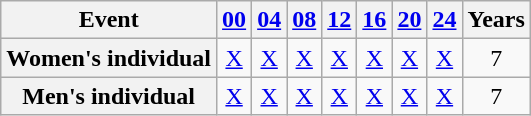<table class="wikitable plainrowheaders sticky-header" style="text-align:center;">
<tr>
<th scope="col">Event</th>
<th scope="col"><a href='#'>00</a></th>
<th scope="col"><a href='#'>04</a></th>
<th scope="col"><a href='#'>08</a></th>
<th scope="col"><a href='#'>12</a></th>
<th scope="col"><a href='#'>16</a></th>
<th scope="col"><a href='#'>20</a></th>
<th scope="col"><a href='#'>24</a></th>
<th scope="col">Years</th>
</tr>
<tr>
<th scope="row">Women's individual</th>
<td><a href='#'>X</a></td>
<td><a href='#'>X</a></td>
<td><a href='#'>X</a></td>
<td><a href='#'>X</a></td>
<td><a href='#'>X</a></td>
<td><a href='#'>X</a></td>
<td><a href='#'>X</a></td>
<td>7</td>
</tr>
<tr>
<th scope="row">Men's individual</th>
<td><a href='#'>X</a></td>
<td><a href='#'>X</a></td>
<td><a href='#'>X</a></td>
<td><a href='#'>X</a></td>
<td><a href='#'>X</a></td>
<td><a href='#'>X</a></td>
<td><a href='#'>X</a></td>
<td>7</td>
</tr>
</table>
